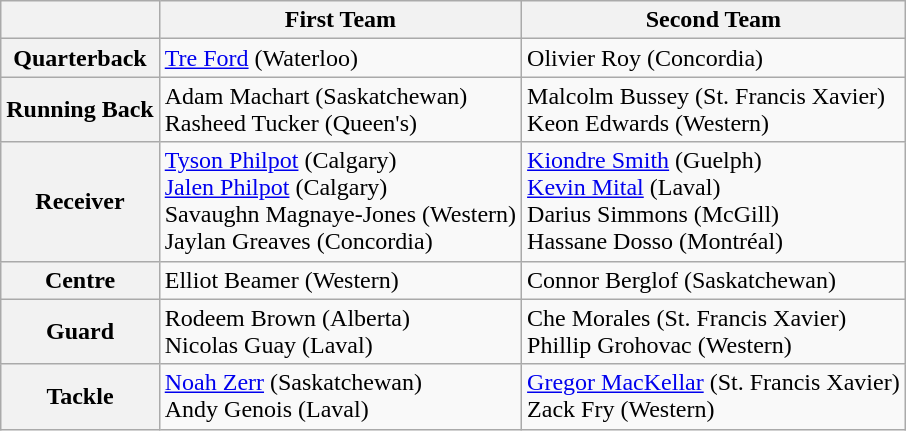<table class="wikitable">
<tr>
<th></th>
<th>First Team</th>
<th>Second Team</th>
</tr>
<tr>
<th>Quarterback</th>
<td><a href='#'>Tre Ford</a> (Waterloo)</td>
<td>Olivier Roy (Concordia)</td>
</tr>
<tr>
<th>Running Back</th>
<td>Adam Machart (Saskatchewan)<br>Rasheed Tucker (Queen's)</td>
<td>Malcolm Bussey (St. Francis Xavier)<br>Keon Edwards (Western)</td>
</tr>
<tr>
<th>Receiver</th>
<td><a href='#'>Tyson Philpot</a> (Calgary)<br><a href='#'>Jalen Philpot</a> (Calgary)<br>Savaughn Magnaye-Jones (Western)<br>Jaylan Greaves (Concordia)</td>
<td><a href='#'>Kiondre Smith</a> (Guelph)<br><a href='#'>Kevin Mital</a> (Laval)<br>Darius Simmons (McGill)<br>Hassane Dosso (Montréal)</td>
</tr>
<tr>
<th>Centre</th>
<td>Elliot Beamer (Western)</td>
<td>Connor Berglof (Saskatchewan)</td>
</tr>
<tr>
<th>Guard</th>
<td>Rodeem Brown (Alberta)<br>Nicolas Guay (Laval)</td>
<td>Che Morales (St. Francis Xavier)<br>Phillip Grohovac (Western)</td>
</tr>
<tr>
<th>Tackle</th>
<td><a href='#'>Noah Zerr</a> (Saskatchewan)<br>Andy Genois (Laval)</td>
<td><a href='#'>Gregor MacKellar</a> (St. Francis Xavier)<br>Zack Fry (Western)</td>
</tr>
</table>
